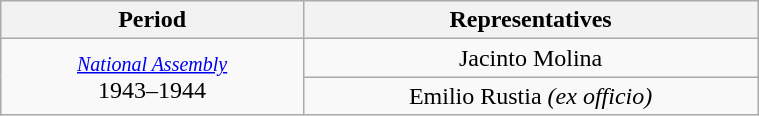<table class="wikitable" style="text-align:center; width:40%;">
<tr>
<th width="40%">Period</th>
<th>Representatives</th>
</tr>
<tr>
<td rowspan="2"><small><a href='#'><em>National Assembly</em></a></small><br>1943–1944</td>
<td>Jacinto Molina</td>
</tr>
<tr>
<td>Emilio Rustia <em>(ex officio)</em></td>
</tr>
</table>
